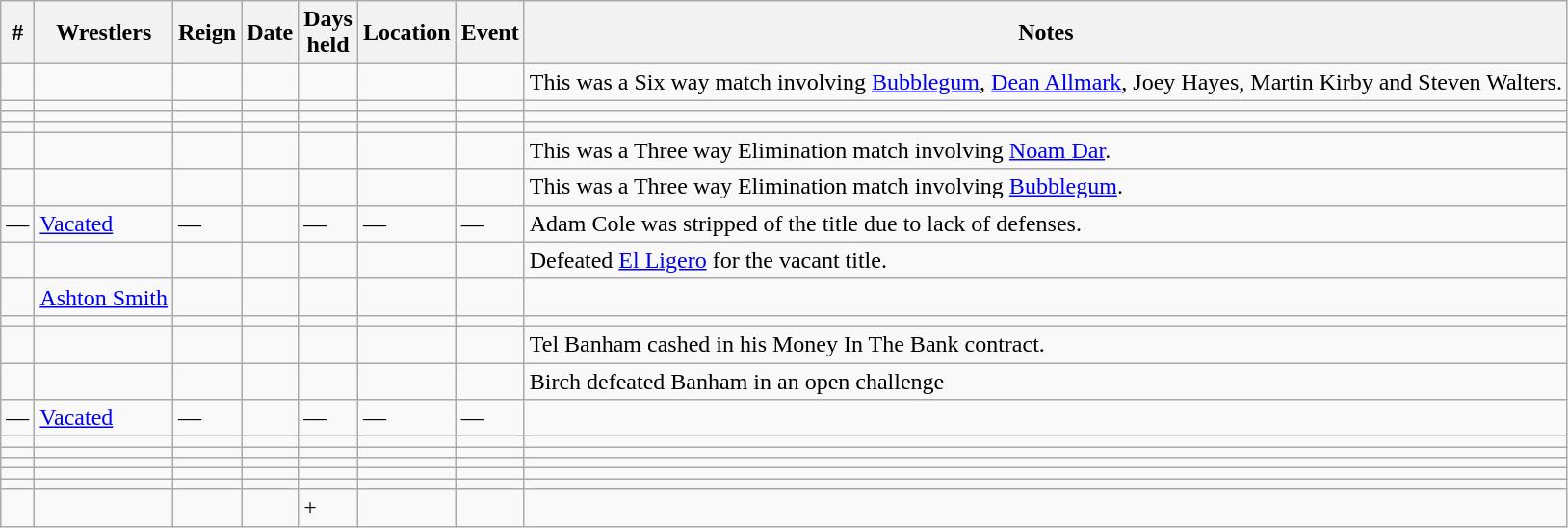<table class="wikitable sortable">
<tr>
<th>#</th>
<th>Wrestlers</th>
<th>Reign</th>
<th>Date</th>
<th>Days<br>held</th>
<th>Location</th>
<th>Event</th>
<th class="unsortable">Notes</th>
</tr>
<tr>
<td></td>
<td></td>
<td></td>
<td></td>
<td></td>
<td></td>
<td></td>
<td align="left">This was a Six way match involving <a href='#'>Bubblegum</a>, <a href='#'>Dean Allmark</a>, Joey Hayes, Martin Kirby and Steven Walters.</td>
</tr>
<tr>
<td></td>
<td></td>
<td></td>
<td></td>
<td></td>
<td></td>
<td></td>
<td align="left"></td>
</tr>
<tr>
<td></td>
<td></td>
<td></td>
<td></td>
<td></td>
<td></td>
<td></td>
<td align="left"></td>
</tr>
<tr>
<td></td>
<td></td>
<td></td>
<td></td>
<td></td>
<td></td>
<td></td>
<td align="left"></td>
</tr>
<tr>
<td></td>
<td></td>
<td></td>
<td></td>
<td></td>
<td></td>
<td></td>
<td align="left">This was a Three way Elimination match involving <a href='#'>Noam Dar</a>.</td>
</tr>
<tr>
<td></td>
<td></td>
<td></td>
<td></td>
<td></td>
<td></td>
<td></td>
<td align="left">This was a Three way Elimination match involving <a href='#'>Bubblegum</a>.</td>
</tr>
<tr>
<td>—</td>
<td><a href='#'>Vacated</a></td>
<td>—</td>
<td></td>
<td>—</td>
<td>—</td>
<td>—</td>
<td align="left">Adam Cole was stripped of the title due to lack of defenses.</td>
</tr>
<tr>
<td></td>
<td></td>
<td></td>
<td></td>
<td></td>
<td></td>
<td></td>
<td align="left">Defeated <a href='#'>El Ligero</a> for the vacant title.</td>
</tr>
<tr>
<td></td>
<td><a href='#'>Ashton Smith</a></td>
<td></td>
<td></td>
<td></td>
<td></td>
<td></td>
<td align="left"></td>
</tr>
<tr>
<td></td>
<td></td>
<td></td>
<td></td>
<td></td>
<td></td>
<td></td>
<td align="left"></td>
</tr>
<tr>
<td></td>
<td></td>
<td></td>
<td></td>
<td></td>
<td></td>
<td></td>
<td align="left">Tel Banham cashed in his Money In The Bank contract.</td>
</tr>
<tr>
<td></td>
<td></td>
<td></td>
<td></td>
<td></td>
<td></td>
<td></td>
<td align="left">Birch defeated Banham in an open challenge</td>
</tr>
<tr>
<td>—</td>
<td><a href='#'>Vacated</a></td>
<td>—</td>
<td></td>
<td>—</td>
<td>—</td>
<td>—</td>
<td align="left"></td>
</tr>
<tr>
<td></td>
<td></td>
<td></td>
<td></td>
<td></td>
<td></td>
<td></td>
<td align="left"></td>
</tr>
<tr>
<td></td>
<td></td>
<td></td>
<td></td>
<td></td>
<td></td>
<td></td>
<td align="left"></td>
</tr>
<tr>
<td></td>
<td></td>
<td></td>
<td></td>
<td></td>
<td></td>
<td></td>
<td align="left"></td>
</tr>
<tr>
<td></td>
<td></td>
<td></td>
<td></td>
<td></td>
<td></td>
<td></td>
<td align="left"></td>
</tr>
<tr>
<td></td>
<td></td>
<td></td>
<td></td>
<td></td>
<td></td>
<td></td>
<td align="left"></td>
</tr>
<tr>
<td></td>
<td></td>
<td></td>
<td></td>
<td>+</td>
<td></td>
<td></td>
<td align="left"></td>
</tr>
</table>
